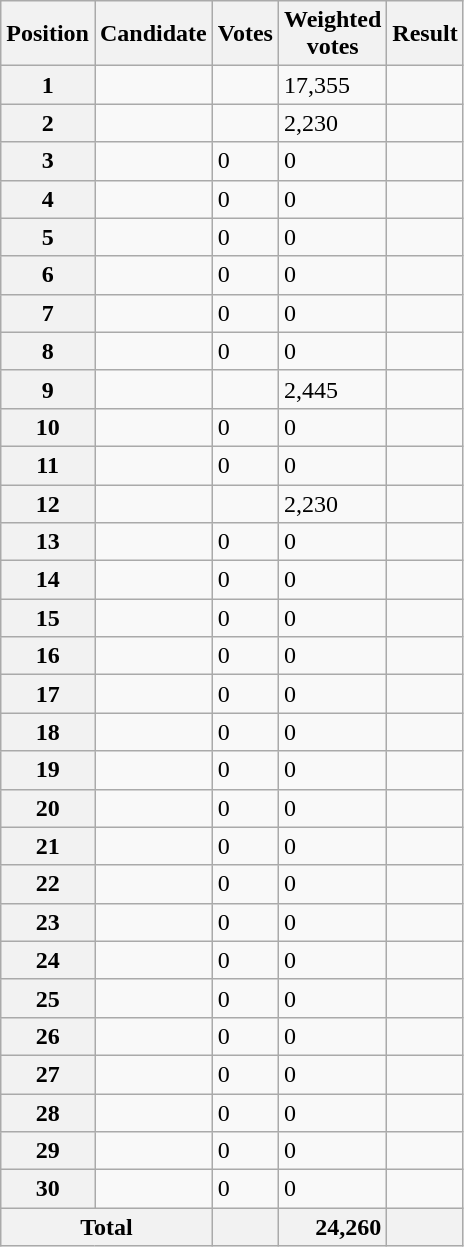<table class="wikitable sortable col3right col4right">
<tr>
<th scope="col">Position</th>
<th scope="col">Candidate</th>
<th scope="col">Votes</th>
<th scope="col">Weighted<br>votes</th>
<th scope="col">Result</th>
</tr>
<tr>
<th scope="row">1</th>
<td></td>
<td></td>
<td>17,355</td>
<td></td>
</tr>
<tr>
<th scope="row">2</th>
<td></td>
<td></td>
<td>2,230</td>
<td></td>
</tr>
<tr>
<th scope="row">3</th>
<td></td>
<td>0</td>
<td>0</td>
<td></td>
</tr>
<tr>
<th scope="row">4</th>
<td></td>
<td>0</td>
<td>0</td>
<td></td>
</tr>
<tr>
<th scope="row">5</th>
<td></td>
<td>0</td>
<td>0</td>
<td></td>
</tr>
<tr>
<th scope="row">6</th>
<td></td>
<td>0</td>
<td>0</td>
<td></td>
</tr>
<tr>
<th scope="row">7</th>
<td></td>
<td>0</td>
<td>0</td>
<td></td>
</tr>
<tr>
<th scope="row">8</th>
<td></td>
<td>0</td>
<td>0</td>
<td></td>
</tr>
<tr>
<th scope="row">9</th>
<td></td>
<td></td>
<td>2,445</td>
<td></td>
</tr>
<tr>
<th scope="row">10</th>
<td></td>
<td>0</td>
<td>0</td>
<td></td>
</tr>
<tr>
<th scope="row">11</th>
<td></td>
<td>0</td>
<td>0</td>
<td></td>
</tr>
<tr>
<th scope="row">12</th>
<td></td>
<td></td>
<td>2,230</td>
<td></td>
</tr>
<tr>
<th scope="row">13</th>
<td></td>
<td>0</td>
<td>0</td>
<td></td>
</tr>
<tr>
<th scope="row">14</th>
<td></td>
<td>0</td>
<td>0</td>
<td></td>
</tr>
<tr>
<th scope="row">15</th>
<td></td>
<td>0</td>
<td>0</td>
<td></td>
</tr>
<tr>
<th scope="row">16</th>
<td></td>
<td>0</td>
<td>0</td>
<td></td>
</tr>
<tr>
<th scope="row">17</th>
<td></td>
<td>0</td>
<td>0</td>
<td></td>
</tr>
<tr>
<th scope="row">18</th>
<td></td>
<td>0</td>
<td>0</td>
<td></td>
</tr>
<tr>
<th scope="row">19</th>
<td></td>
<td>0</td>
<td>0</td>
<td></td>
</tr>
<tr>
<th scope="row">20</th>
<td></td>
<td>0</td>
<td>0</td>
<td></td>
</tr>
<tr>
<th scope="row">21</th>
<td></td>
<td>0</td>
<td>0</td>
<td></td>
</tr>
<tr>
<th scope="row">22</th>
<td></td>
<td>0</td>
<td>0</td>
<td></td>
</tr>
<tr>
<th scope="row">23</th>
<td></td>
<td>0</td>
<td>0</td>
<td></td>
</tr>
<tr>
<th scope="row">24</th>
<td></td>
<td>0</td>
<td>0</td>
<td></td>
</tr>
<tr>
<th scope="row">25</th>
<td></td>
<td>0</td>
<td>0</td>
<td></td>
</tr>
<tr>
<th scope="row">26</th>
<td></td>
<td>0</td>
<td>0</td>
<td></td>
</tr>
<tr>
<th scope="row">27</th>
<td></td>
<td>0</td>
<td>0</td>
<td></td>
</tr>
<tr>
<th scope="row">28</th>
<td></td>
<td>0</td>
<td>0</td>
<td></td>
</tr>
<tr>
<th scope="row">29</th>
<td></td>
<td>0</td>
<td>0</td>
<td></td>
</tr>
<tr>
<th scope="row">30</th>
<td></td>
<td>0</td>
<td>0</td>
<td></td>
</tr>
<tr class="sortbottom">
<th scope="row" colspan="2">Total</th>
<th style="text-align:right"></th>
<th style="text-align:right">24,260</th>
<th></th>
</tr>
</table>
